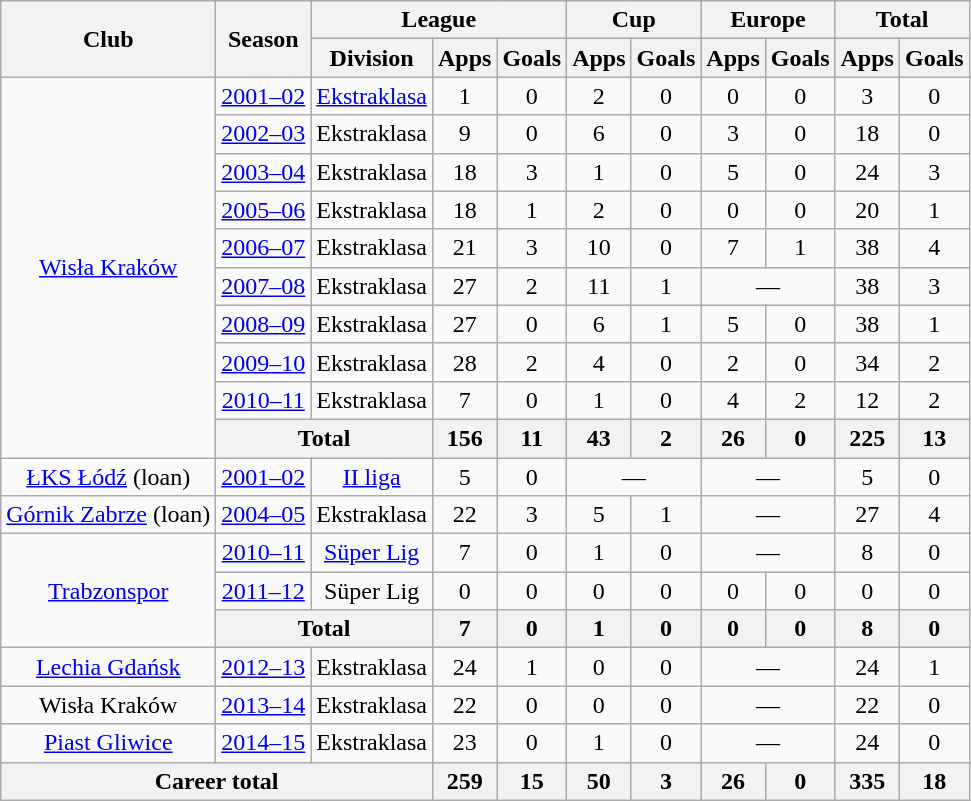<table class="wikitable" style="text-align:center">
<tr>
<th rowspan="2">Club</th>
<th rowspan="2">Season</th>
<th colspan="3">League</th>
<th colspan="2">Cup</th>
<th colspan="2">Europe</th>
<th colspan="2">Total</th>
</tr>
<tr>
<th>Division</th>
<th>Apps</th>
<th>Goals</th>
<th>Apps</th>
<th>Goals</th>
<th>Apps</th>
<th>Goals</th>
<th>Apps</th>
<th>Goals</th>
</tr>
<tr>
<td rowspan="10"><a href='#'>Wisła Kraków</a></td>
<td><a href='#'>2001–02</a></td>
<td><a href='#'>Ekstraklasa</a></td>
<td>1</td>
<td>0</td>
<td>2</td>
<td>0</td>
<td>0</td>
<td>0</td>
<td>3</td>
<td>0</td>
</tr>
<tr>
<td><a href='#'>2002–03</a></td>
<td>Ekstraklasa</td>
<td>9</td>
<td>0</td>
<td>6</td>
<td>0</td>
<td>3</td>
<td>0</td>
<td>18</td>
<td>0</td>
</tr>
<tr>
<td><a href='#'>2003–04</a></td>
<td>Ekstraklasa</td>
<td>18</td>
<td>3</td>
<td>1</td>
<td>0</td>
<td>5</td>
<td>0</td>
<td>24</td>
<td>3</td>
</tr>
<tr>
<td><a href='#'>2005–06</a></td>
<td>Ekstraklasa</td>
<td>18</td>
<td>1</td>
<td>2</td>
<td>0</td>
<td>0</td>
<td>0</td>
<td>20</td>
<td>1</td>
</tr>
<tr>
<td><a href='#'>2006–07</a></td>
<td>Ekstraklasa</td>
<td>21</td>
<td>3</td>
<td>10</td>
<td>0</td>
<td>7</td>
<td>1</td>
<td>38</td>
<td>4</td>
</tr>
<tr>
<td><a href='#'>2007–08</a></td>
<td>Ekstraklasa</td>
<td>27</td>
<td>2</td>
<td>11</td>
<td>1</td>
<td colspan="2">—</td>
<td>38</td>
<td>3</td>
</tr>
<tr>
<td><a href='#'>2008–09</a></td>
<td>Ekstraklasa</td>
<td>27</td>
<td>0</td>
<td>6</td>
<td>1</td>
<td>5</td>
<td>0</td>
<td>38</td>
<td>1</td>
</tr>
<tr>
<td><a href='#'>2009–10</a></td>
<td>Ekstraklasa</td>
<td>28</td>
<td>2</td>
<td>4</td>
<td>0</td>
<td>2</td>
<td>0</td>
<td>34</td>
<td>2</td>
</tr>
<tr>
<td><a href='#'>2010–11</a></td>
<td>Ekstraklasa</td>
<td>7</td>
<td>0</td>
<td>1</td>
<td>0</td>
<td>4</td>
<td>2</td>
<td>12</td>
<td>2</td>
</tr>
<tr>
<th colspan="2">Total</th>
<th>156</th>
<th>11</th>
<th>43</th>
<th>2</th>
<th>26</th>
<th>0</th>
<th>225</th>
<th>13</th>
</tr>
<tr>
<td><a href='#'>ŁKS Łódź</a> (loan)</td>
<td><a href='#'>2001–02</a></td>
<td><a href='#'>II liga</a></td>
<td>5</td>
<td>0</td>
<td colspan="2">—</td>
<td colspan="2">—</td>
<td>5</td>
<td>0</td>
</tr>
<tr>
<td><a href='#'>Górnik Zabrze</a> (loan)</td>
<td><a href='#'>2004–05</a></td>
<td>Ekstraklasa</td>
<td>22</td>
<td>3</td>
<td>5</td>
<td>1</td>
<td colspan="2">—</td>
<td>27</td>
<td>4</td>
</tr>
<tr>
<td rowspan="3"><a href='#'>Trabzonspor</a></td>
<td><a href='#'>2010–11</a></td>
<td><a href='#'>Süper Lig</a></td>
<td>7</td>
<td>0</td>
<td>1</td>
<td>0</td>
<td colspan="2">—</td>
<td>8</td>
<td>0</td>
</tr>
<tr>
<td><a href='#'>2011–12</a></td>
<td>Süper Lig</td>
<td>0</td>
<td>0</td>
<td>0</td>
<td>0</td>
<td>0</td>
<td>0</td>
<td>0</td>
<td>0</td>
</tr>
<tr>
<th colspan="2">Total</th>
<th>7</th>
<th>0</th>
<th>1</th>
<th>0</th>
<th>0</th>
<th>0</th>
<th>8</th>
<th>0</th>
</tr>
<tr>
<td><a href='#'>Lechia Gdańsk</a></td>
<td><a href='#'>2012–13</a></td>
<td>Ekstraklasa</td>
<td>24</td>
<td>1</td>
<td>0</td>
<td>0</td>
<td colspan="2">—</td>
<td>24</td>
<td>1</td>
</tr>
<tr>
<td>Wisła Kraków</td>
<td><a href='#'>2013–14</a></td>
<td>Ekstraklasa</td>
<td>22</td>
<td>0</td>
<td>0</td>
<td>0</td>
<td colspan="2">—</td>
<td>22</td>
<td>0</td>
</tr>
<tr>
<td><a href='#'>Piast Gliwice</a></td>
<td><a href='#'>2014–15</a></td>
<td>Ekstraklasa</td>
<td>23</td>
<td>0</td>
<td>1</td>
<td>0</td>
<td colspan="2">—</td>
<td>24</td>
<td>0</td>
</tr>
<tr>
<th colspan="3">Career total</th>
<th>259</th>
<th>15</th>
<th>50</th>
<th>3</th>
<th>26</th>
<th>0</th>
<th>335</th>
<th>18</th>
</tr>
</table>
